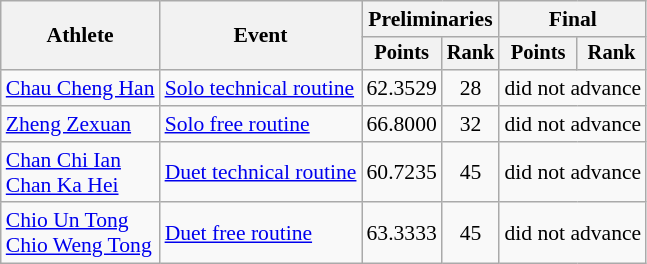<table class="wikitable" style="text-align:center; font-size:90%">
<tr>
<th rowspan="2">Athlete</th>
<th rowspan="2">Event</th>
<th colspan="2">Preliminaries</th>
<th colspan="2">Final</th>
</tr>
<tr style="font-size:95%">
<th>Points</th>
<th>Rank</th>
<th>Points</th>
<th>Rank</th>
</tr>
<tr>
<td align=left><a href='#'>Chau Cheng Han</a></td>
<td align=left><a href='#'>Solo technical routine</a></td>
<td>62.3529</td>
<td>28</td>
<td colspan=2>did not advance</td>
</tr>
<tr>
<td align=left><a href='#'>Zheng Zexuan</a></td>
<td align=left><a href='#'>Solo free routine</a></td>
<td>66.8000</td>
<td>32</td>
<td colspan=2>did not advance</td>
</tr>
<tr>
<td align=left><a href='#'>Chan Chi Ian</a><br><a href='#'>Chan Ka Hei</a></td>
<td align=left><a href='#'>Duet technical routine</a></td>
<td>60.7235</td>
<td>45</td>
<td colspan=2>did not advance</td>
</tr>
<tr>
<td align=left><a href='#'>Chio Un Tong</a><br><a href='#'>Chio Weng Tong</a></td>
<td align=left><a href='#'>Duet free routine</a></td>
<td>63.3333</td>
<td>45</td>
<td colspan=2>did not advance</td>
</tr>
</table>
